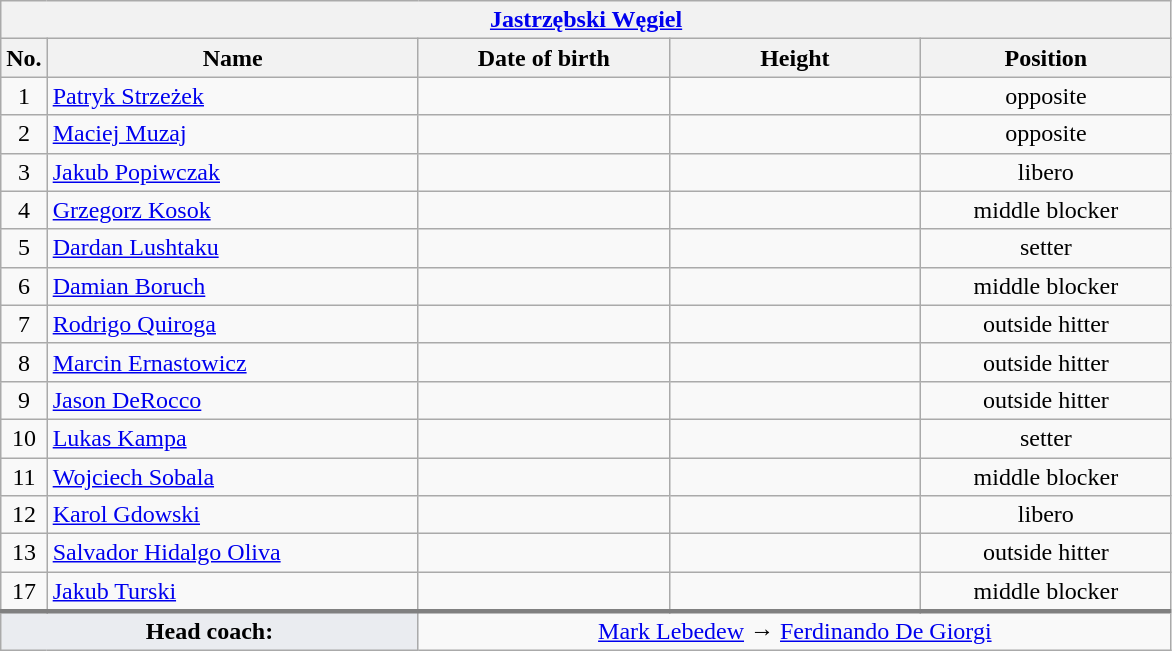<table class="wikitable collapsible collapsed" style="font-size:100%; text-align:center">
<tr>
<th colspan=5 style="width:30em"><a href='#'>Jastrzębski Węgiel</a></th>
</tr>
<tr>
<th>No.</th>
<th style="width:15em">Name</th>
<th style="width:10em">Date of birth</th>
<th style="width:10em">Height</th>
<th style="width:10em">Position</th>
</tr>
<tr>
<td>1</td>
<td align=left> <a href='#'>Patryk Strzeżek</a></td>
<td align=right></td>
<td></td>
<td>opposite</td>
</tr>
<tr>
<td>2</td>
<td align=left> <a href='#'>Maciej Muzaj</a></td>
<td align=right></td>
<td></td>
<td>opposite</td>
</tr>
<tr>
<td>3</td>
<td align=left> <a href='#'>Jakub Popiwczak</a></td>
<td align=right></td>
<td></td>
<td>libero</td>
</tr>
<tr>
<td>4</td>
<td align=left> <a href='#'>Grzegorz Kosok</a></td>
<td align=right></td>
<td></td>
<td>middle blocker</td>
</tr>
<tr>
<td>5</td>
<td align=left> <a href='#'>Dardan Lushtaku</a></td>
<td align=right></td>
<td></td>
<td>setter</td>
</tr>
<tr>
<td>6</td>
<td align=left> <a href='#'>Damian Boruch</a></td>
<td align=right></td>
<td></td>
<td>middle blocker</td>
</tr>
<tr>
<td>7</td>
<td align=left> <a href='#'>Rodrigo Quiroga</a></td>
<td align=right></td>
<td></td>
<td>outside hitter</td>
</tr>
<tr>
<td>8</td>
<td align=left> <a href='#'>Marcin Ernastowicz</a></td>
<td align=right></td>
<td></td>
<td>outside hitter</td>
</tr>
<tr>
<td>9</td>
<td align=left> <a href='#'>Jason DeRocco</a></td>
<td align=right></td>
<td></td>
<td>outside hitter</td>
</tr>
<tr>
<td>10</td>
<td align=left> <a href='#'>Lukas Kampa</a></td>
<td align=right></td>
<td></td>
<td>setter</td>
</tr>
<tr>
<td>11</td>
<td align=left> <a href='#'>Wojciech Sobala</a></td>
<td align=right></td>
<td></td>
<td>middle blocker</td>
</tr>
<tr>
<td>12</td>
<td align=left> <a href='#'>Karol Gdowski</a></td>
<td align=right></td>
<td></td>
<td>libero</td>
</tr>
<tr>
<td>13</td>
<td align=left> <a href='#'>Salvador Hidalgo Oliva</a></td>
<td align=right></td>
<td></td>
<td>outside hitter</td>
</tr>
<tr>
<td>17</td>
<td align=left> <a href='#'>Jakub Turski</a></td>
<td align=right></td>
<td></td>
<td>middle blocker</td>
</tr>
<tr style="border-top: 3px solid grey">
<td colspan=2 style="background:#EAECF0"><strong>Head coach:</strong></td>
<td colspan=3> <a href='#'>Mark Lebedew</a> →  <a href='#'>Ferdinando De Giorgi</a></td>
</tr>
</table>
